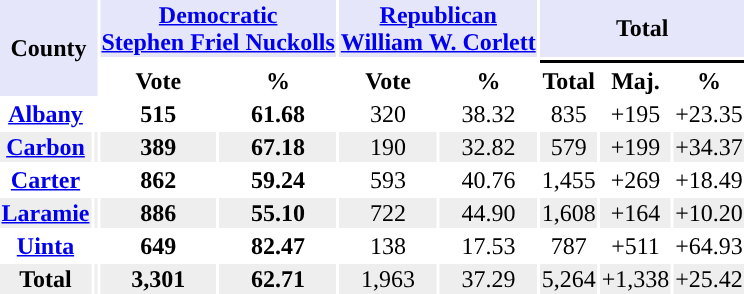<table class="toccolours sortable" style="text-align:center;">
<tr style="background:lavender">
<th rowspan="3" colspan="2">County</th>
<th colspan=2><a href='#'>Democratic</a><br><a href='#'>Stephen Friel Nuckolls</a></th>
<th colspan=2><a href='#'>Republican</a><br><a href='#'>William W. Corlett</a></th>
<th colspan=3>Total</th>
</tr>
<tr>
<th colspan=2 style="background-color:"></th>
<th colspan=2 style="background-color:"></th>
<th colspan=3 style="background-color:#000000"></th>
</tr>
<tr>
<th align="center">Vote</th>
<th align="center">%</th>
<th align="center">Vote</th>
<th align="center">%</th>
<th align="center">Total</th>
<th align="center">Maj.</th>
<th align="center">%</th>
</tr>
<tr>
<th><a href='#'>Albany</a></th>
<td style="background-color:"></td>
<td><strong>515</strong></td>
<td><strong>61.68</strong></td>
<td>320</td>
<td>38.32</td>
<td>835</td>
<td>+195</td>
<td>+23.35</td>
</tr>
<tr style="background:#EEEEEE;">
<th><a href='#'>Carbon</a></th>
<td style="background-color:"></td>
<td><strong>389</strong></td>
<td><strong>67.18</strong></td>
<td>190</td>
<td>32.82</td>
<td>579</td>
<td>+199</td>
<td>+34.37</td>
</tr>
<tr>
<th><a href='#'>Carter</a></th>
<td style="background-color:"></td>
<td><strong>862</strong></td>
<td><strong>59.24</strong></td>
<td>593</td>
<td>40.76</td>
<td>1,455</td>
<td>+269</td>
<td>+18.49</td>
</tr>
<tr style="background:#EEEEEE;">
<th><a href='#'>Laramie</a></th>
<td style="background-color:"></td>
<td><strong>886</strong></td>
<td><strong>55.10</strong></td>
<td>722</td>
<td>44.90</td>
<td>1,608</td>
<td>+164</td>
<td>+10.20</td>
</tr>
<tr>
<th><a href='#'>Uinta</a></th>
<td style="background-color:"></td>
<td><strong>649	</strong></td>
<td><strong>82.47</strong></td>
<td>138</td>
<td>17.53</td>
<td>787</td>
<td>+511</td>
<td>+64.93</td>
</tr>
<tr style="background:#EEEEEE;">
<th>Total</th>
<td style="background-color:"></td>
<td><strong>3,301</strong></td>
<td><strong>62.71</strong></td>
<td>1,963</td>
<td>37.29</td>
<td>5,264</td>
<td>+1,338</td>
<td>+25.42</td>
</tr>
</table>
